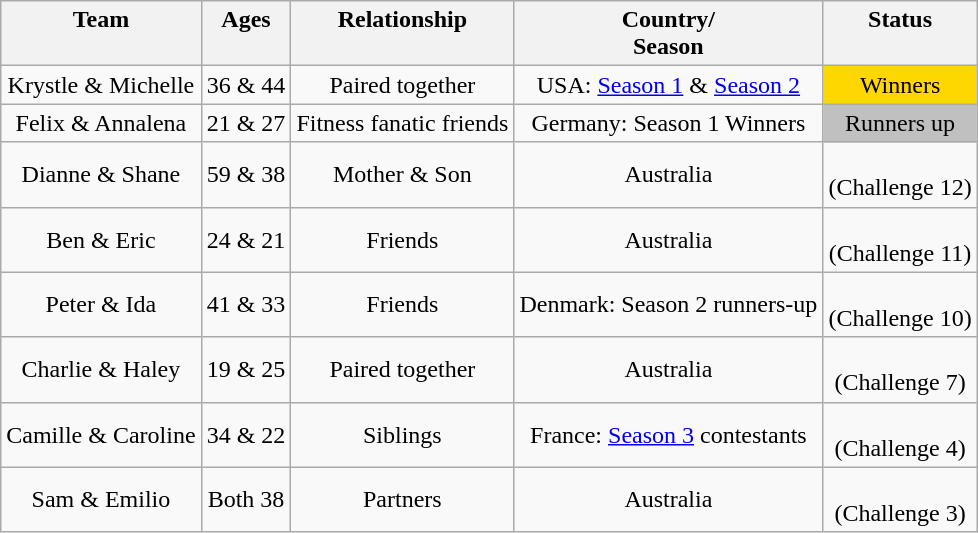<table class="wikitable" style="text-align:center">
<tr valign="top">
<th>Team</th>
<th>Ages</th>
<th>Relationship</th>
<th>Country/<br>Season</th>
<th>Status</th>
</tr>
<tr>
<td>Krystle & Michelle</td>
<td>36 & 44</td>
<td>Paired together</td>
<td>USA: <a href='#'>Season 1</a> & <a href='#'>Season 2</a></td>
<td style="background:gold">Winners</td>
</tr>
<tr>
<td>Felix & Annalena</td>
<td>21 & 27</td>
<td>Fitness fanatic friends</td>
<td>Germany: Season 1 Winners</td>
<td style="background:silver">Runners up</td>
</tr>
<tr>
<td>Dianne & Shane</td>
<td>59 & 38</td>
<td>Mother & Son</td>
<td>Australia</td>
<td><br>(Challenge 12)</td>
</tr>
<tr>
<td>Ben & Eric</td>
<td>24 & 21</td>
<td>Friends</td>
<td>Australia</td>
<td><br>(Challenge 11)</td>
</tr>
<tr>
<td>Peter & Ida</td>
<td>41 & 33</td>
<td>Friends</td>
<td>Denmark: Season 2 runners-up</td>
<td><br>(Challenge 10)</td>
</tr>
<tr>
<td>Charlie & Haley</td>
<td>19 & 25</td>
<td>Paired together</td>
<td>Australia</td>
<td><br>(Challenge 7)</td>
</tr>
<tr>
<td>Camille & Caroline</td>
<td>34 & 22</td>
<td>Siblings</td>
<td>France: <a href='#'>Season 3</a> contestants</td>
<td><br>(Challenge 4)</td>
</tr>
<tr>
<td>Sam & Emilio</td>
<td>Both 38</td>
<td>Partners</td>
<td>Australia</td>
<td><br>(Challenge 3)</td>
</tr>
</table>
